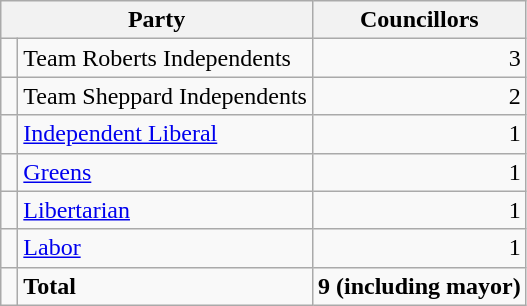<table class="wikitable">
<tr>
<th colspan="2">Party</th>
<th>Councillors</th>
</tr>
<tr>
<td> </td>
<td>Team Roberts Independents</td>
<td align=right>3</td>
</tr>
<tr>
<td> </td>
<td>Team Sheppard Independents</td>
<td align=right>2</td>
</tr>
<tr>
<td> </td>
<td><a href='#'>Independent Liberal</a></td>
<td align=right>1</td>
</tr>
<tr>
<td> </td>
<td><a href='#'>Greens</a></td>
<td align=right>1</td>
</tr>
<tr>
<td> </td>
<td><a href='#'>Libertarian</a></td>
<td align=right>1</td>
</tr>
<tr>
<td> </td>
<td><a href='#'>Labor</a></td>
<td align=right>1</td>
</tr>
<tr>
<td></td>
<td><strong>Total</strong></td>
<td align=right><strong>9 (including mayor)</strong></td>
</tr>
</table>
